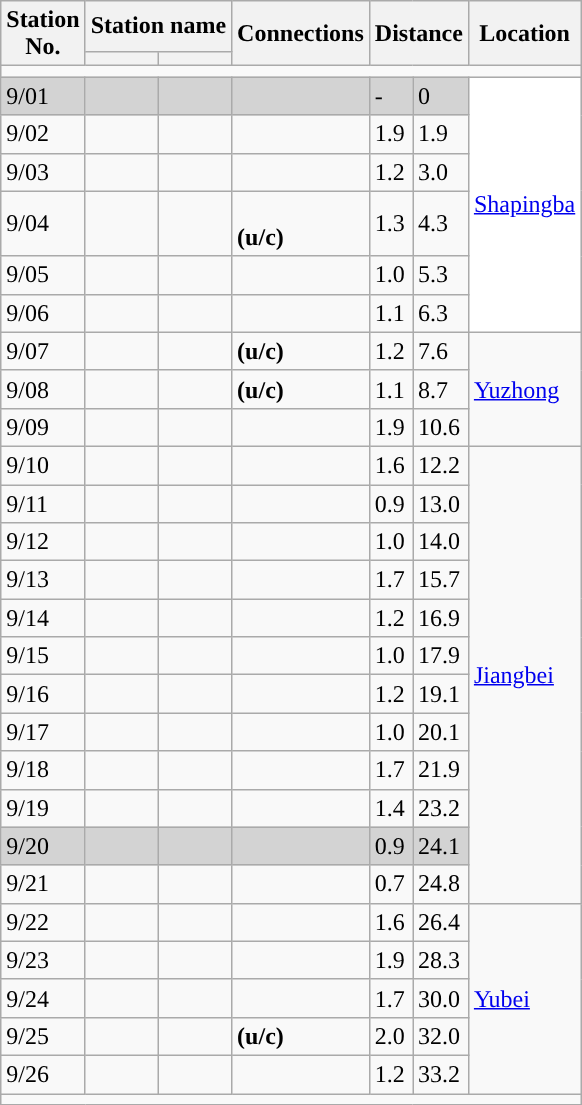<table class="wikitable">
<tr>
<th rowspan="2">Station<br>No.</th>
<th colspan="2">Station name</th>
<th rowspan="2">Connections</th>
<th colspan="2" rowspan="2">Distance<br></th>
<th rowspan="2">Location</th>
</tr>
<tr>
<th></th>
<th></th>
</tr>
<tr style="background:#">
<td colspan = "10"></td>
</tr>
<tr bgcolor="lightgrey">
<td>9/01</td>
<td><em></em></td>
<td></td>
<td></td>
<td>-</td>
<td>0</td>
<td bgcolor="white" rowspan="6"><a href='#'>Shapingba</a></td>
</tr>
<tr>
<td>9/02</td>
<td></td>
<td></td>
<td></td>
<td>1.9</td>
<td>1.9</td>
</tr>
<tr>
<td>9/03</td>
<td></td>
<td></td>
<td></td>
<td>1.2</td>
<td>3.0</td>
</tr>
<tr>
<td>9/04</td>
<td></td>
<td></td>
<td>  <br> <strong>(u/c)</strong></td>
<td>1.3</td>
<td>4.3</td>
</tr>
<tr>
<td>9/05</td>
<td></td>
<td></td>
<td></td>
<td>1.0</td>
<td>5.3</td>
</tr>
<tr>
<td>9/06</td>
<td></td>
<td></td>
<td></td>
<td>1.1</td>
<td>6.3</td>
</tr>
<tr>
<td>9/07</td>
<td></td>
<td></td>
<td> <strong>(u/c)</strong></td>
<td>1.2</td>
<td>7.6</td>
<td rowspan="3"><a href='#'>Yuzhong</a></td>
</tr>
<tr>
<td>9/08</td>
<td></td>
<td></td>
<td> <strong>(u/c)</strong></td>
<td>1.1</td>
<td>8.7</td>
</tr>
<tr>
<td>9/09</td>
<td></td>
<td></td>
<td></td>
<td>1.9</td>
<td>10.6</td>
</tr>
<tr>
<td>9/10</td>
<td></td>
<td></td>
<td></td>
<td>1.6</td>
<td>12.2</td>
<td rowspan="12"><a href='#'>Jiangbei</a></td>
</tr>
<tr>
<td>9/11</td>
<td></td>
<td></td>
<td></td>
<td>0.9</td>
<td>13.0</td>
</tr>
<tr>
<td>9/12</td>
<td></td>
<td></td>
<td> </td>
<td>1.0</td>
<td>14.0</td>
</tr>
<tr>
<td>9/13</td>
<td></td>
<td></td>
<td></td>
<td>1.7</td>
<td>15.7</td>
</tr>
<tr>
<td>9/14</td>
<td></td>
<td></td>
<td></td>
<td>1.2</td>
<td>16.9</td>
</tr>
<tr>
<td>9/15</td>
<td></td>
<td></td>
<td></td>
<td>1.0</td>
<td>17.9</td>
</tr>
<tr>
<td>9/16</td>
<td></td>
<td></td>
<td> </td>
<td>1.2</td>
<td>19.1</td>
</tr>
<tr>
<td>9/17</td>
<td></td>
<td></td>
<td></td>
<td>1.0</td>
<td>20.1</td>
</tr>
<tr>
<td>9/18</td>
<td></td>
<td></td>
<td></td>
<td>1.7</td>
<td>21.9</td>
</tr>
<tr>
<td>9/19</td>
<td></td>
<td></td>
<td></td>
<td>1.4</td>
<td>23.2</td>
</tr>
<tr bgcolor="lightgrey">
<td>9/20</td>
<td><em></em></td>
<td></td>
<td></td>
<td>0.9</td>
<td>24.1</td>
</tr>
<tr>
<td>9/21</td>
<td></td>
<td></td>
<td></td>
<td>0.7</td>
<td>24.8</td>
</tr>
<tr>
<td>9/22</td>
<td></td>
<td></td>
<td></td>
<td>1.6</td>
<td>26.4</td>
<td rowspan="5"><a href='#'>Yubei</a></td>
</tr>
<tr>
<td>9/23</td>
<td></td>
<td></td>
<td></td>
<td>1.9</td>
<td>28.3</td>
</tr>
<tr>
<td>9/24</td>
<td></td>
<td></td>
<td></td>
<td>1.7</td>
<td>30.0</td>
</tr>
<tr>
<td>9/25</td>
<td></td>
<td></td>
<td> <strong>(u/c)</strong></td>
<td>2.0</td>
<td>32.0</td>
</tr>
<tr>
<td>9/26</td>
<td></td>
<td></td>
<td></td>
<td>1.2</td>
<td>33.2</td>
</tr>
<tr style="background:#">
<td colspan = "10"></td>
</tr>
</table>
